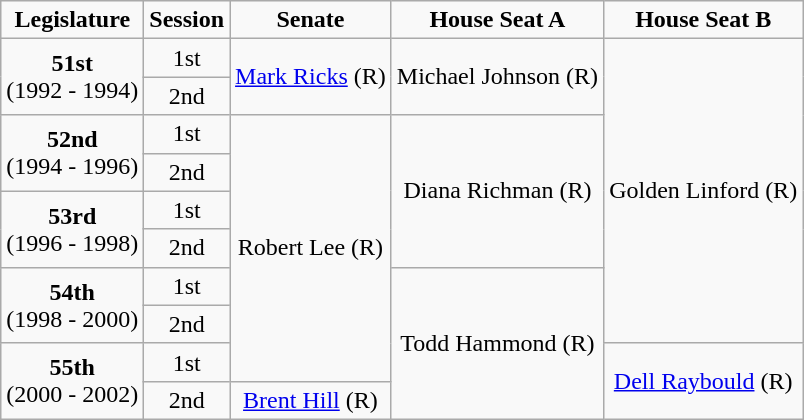<table class=wikitable style="text-align:center">
<tr>
<td><strong>Legislature</strong></td>
<td><strong>Session</strong></td>
<td><strong>Senate</strong></td>
<td><strong>House Seat A</strong></td>
<td><strong>House Seat B</strong></td>
</tr>
<tr>
<td rowspan="2" colspan="1" style="text-align: center;"><strong>51st</strong> <br> (1992 - 1994)</td>
<td>1st</td>
<td rowspan="2" colspan="1" style="text-align: center;" ><a href='#'>Mark Ricks</a> (R)</td>
<td rowspan="2" colspan="1" style="text-align: center;" >Michael Johnson (R)</td>
<td rowspan="8" colspan="1" style="text-align: center;" >Golden Linford (R)</td>
</tr>
<tr>
<td>2nd</td>
</tr>
<tr>
<td rowspan="2" colspan="1" style="text-align: center;"><strong>52nd</strong> <br> (1994 - 1996)</td>
<td>1st</td>
<td rowspan="7" colspan="1" style="text-align: center;" >Robert Lee (R)</td>
<td rowspan="4" colspan="1" style="text-align: center;" >Diana Richman (R)</td>
</tr>
<tr>
<td>2nd</td>
</tr>
<tr>
<td rowspan="2" colspan="1" style="text-align: center;"><strong>53rd</strong> <br> (1996 - 1998)</td>
<td>1st</td>
</tr>
<tr>
<td>2nd</td>
</tr>
<tr>
<td rowspan="2" colspan="1" style="text-align: center;"><strong>54th</strong> <br> (1998 - 2000)</td>
<td>1st</td>
<td rowspan="4" colspan="1" style="text-align: center;" >Todd Hammond (R)</td>
</tr>
<tr>
<td>2nd</td>
</tr>
<tr>
<td rowspan="2" colspan="1" style="text-align: center;"><strong>55th</strong> <br> (2000 - 2002)</td>
<td>1st</td>
<td rowspan="2" colspan="1" style="text-align: center;" ><a href='#'>Dell Raybould</a> (R)</td>
</tr>
<tr>
<td>2nd</td>
<td rowspan="1" colspan="1" style="text-align: center;" ><a href='#'>Brent Hill</a> (R)</td>
</tr>
</table>
